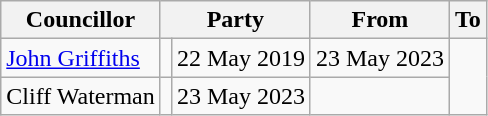<table class=wikitable>
<tr>
<th>Councillor</th>
<th colspan=2>Party</th>
<th>From</th>
<th>To</th>
</tr>
<tr>
<td><a href='#'>John Griffiths</a></td>
<td></td>
<td align=right>22 May 2019</td>
<td align=right>23 May 2023</td>
</tr>
<tr>
<td>Cliff Waterman</td>
<td></td>
<td align=right>23 May 2023</td>
<td align=right></td>
</tr>
</table>
